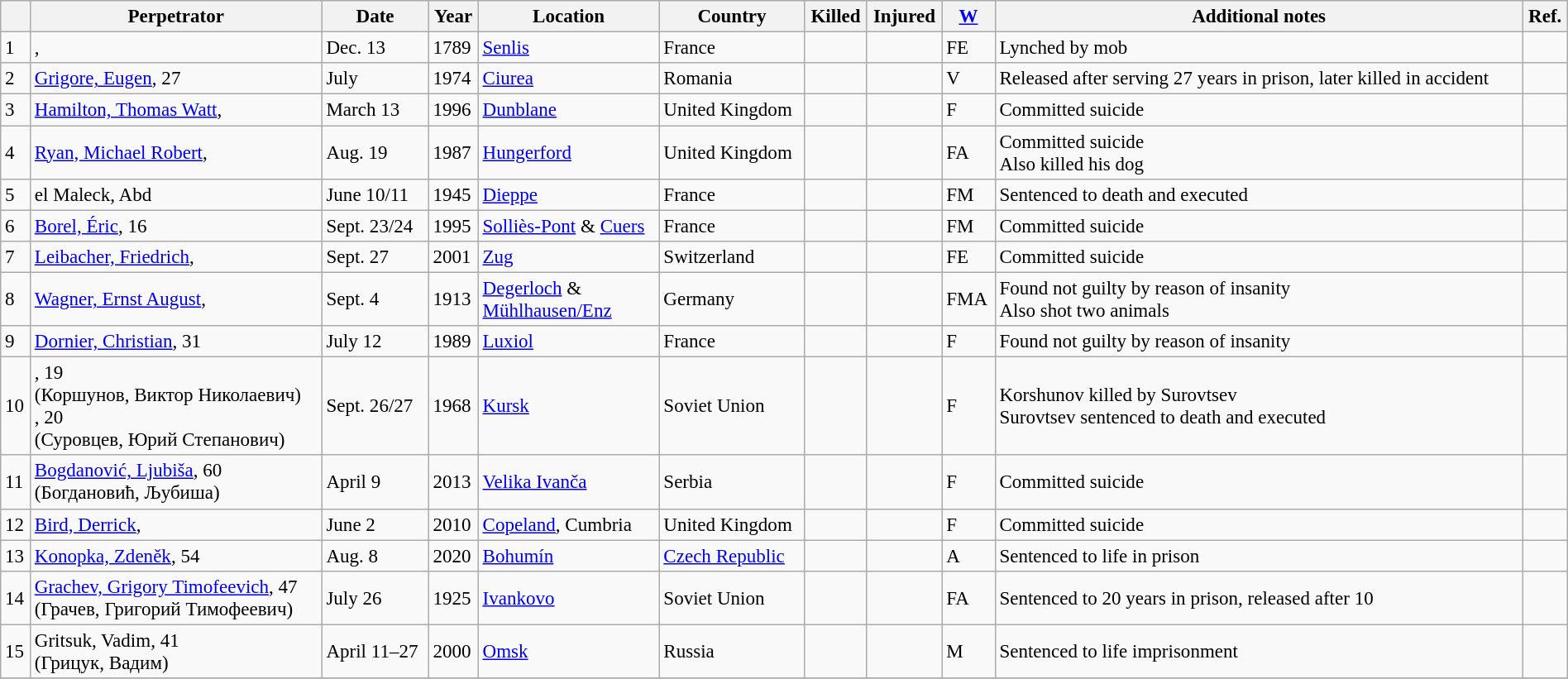<table class="wikitable sortable" style="width:100%; font-size:96%;">
<tr>
<th></th>
<th>Perpetrator</th>
<th>Date</th>
<th>Year</th>
<th>Location</th>
<th>Country</th>
<th>Killed</th>
<th>Injured</th>
<th><a href='#'>W</a></th>
<th>Additional notes</th>
<th class="unsortable">Ref.</th>
</tr>
<tr>
<td>1</td>
<td>, </td>
<td> Dec. 13</td>
<td>1789</td>
<td><a href='#'>Senlis</a></td>
<td>France</td>
<td></td>
<td></td>
<td>FE</td>
<td>Lynched by mob</td>
<td></td>
</tr>
<tr>
<td>2</td>
<td><a href='#'>Grigore, Eugen</a>, 27</td>
<td> July</td>
<td>1974</td>
<td><a href='#'>Ciurea</a></td>
<td>Romania</td>
<td></td>
<td></td>
<td>V</td>
<td>Released after serving 27 years in prison, later killed in accident</td>
<td></td>
</tr>
<tr>
<td>3</td>
<td><a href='#'>Hamilton, Thomas Watt</a>, </td>
<td> March 13</td>
<td>1996</td>
<td><a href='#'>Dunblane</a></td>
<td>United Kingdom</td>
<td></td>
<td> </td>
<td>F</td>
<td>Committed suicide</td>
<td></td>
</tr>
<tr>
<td>4</td>
<td><a href='#'>Ryan, Michael Robert</a>, </td>
<td> Aug. 19</td>
<td>1987</td>
<td><a href='#'>Hungerford</a></td>
<td>United Kingdom</td>
<td></td>
<td></td>
<td>FA</td>
<td>Committed suicide <br> Also killed his dog</td>
<td></td>
</tr>
<tr>
<td>5</td>
<td>el Maleck, Abd</td>
<td> June 10/11</td>
<td>1945</td>
<td><a href='#'>Dieppe</a></td>
<td>France</td>
<td></td>
<td> </td>
<td>FM</td>
<td>Sentenced to death and executed</td>
<td></td>
</tr>
<tr>
<td>6</td>
<td><a href='#'>Borel, Éric</a>, 16</td>
<td> Sept. 23/24</td>
<td>1995</td>
<td><a href='#'>Solliès-Pont</a> & <a href='#'>Cuers</a></td>
<td>France</td>
<td></td>
<td> </td>
<td>FM</td>
<td>Committed suicide</td>
<td></td>
</tr>
<tr>
<td>7</td>
<td><a href='#'>Leibacher, Friedrich</a>, </td>
<td> Sept. 27</td>
<td>2001</td>
<td><a href='#'>Zug</a></td>
<td>Switzerland</td>
<td></td>
<td></td>
<td>FE</td>
<td>Committed suicide</td>
<td></td>
</tr>
<tr>
<td>8</td>
<td><a href='#'>Wagner, Ernst August</a>, </td>
<td> Sept. 4</td>
<td>1913</td>
<td><a href='#'>Degerloch</a> & <br> <a href='#'>Mühlhausen/Enz</a></td>
<td>Germany</td>
<td></td>
<td></td>
<td>FMA</td>
<td>Found not guilty by reason of insanity <br> Also shot two animals</td>
<td></td>
</tr>
<tr>
<td>9</td>
<td><a href='#'>Dornier, Christian</a>, 31</td>
<td> July 12</td>
<td>1989</td>
<td><a href='#'>Luxiol</a></td>
<td>France</td>
<td></td>
<td> </td>
<td>F</td>
<td>Found not guilty by reason of insanity</td>
<td></td>
</tr>
<tr>
<td>10</td>
<td>, 19 <br> (Коршунов, Виктор Николаевич) <br> , 20 <br> (Суровцев, Юрий Степанович)</td>
<td> Sept. 26/27</td>
<td>1968</td>
<td><a href='#'>Kursk</a></td>
<td>Soviet Union</td>
<td></td>
<td></td>
<td>F</td>
<td>Korshunov killed by Surovtsev<br>Surovtsev sentenced to death and executed</td>
<td></td>
</tr>
<tr>
<td>11</td>
<td><a href='#'>Bogdanović, Ljubiša</a>, 60<br>(Богдановић, Љубиша)</td>
<td> April 9</td>
<td>2013</td>
<td><a href='#'>Velika Ivanča</a></td>
<td>Serbia</td>
<td></td>
<td></td>
<td>F</td>
<td>Committed suicide</td>
<td></td>
</tr>
<tr>
<td>12</td>
<td><a href='#'>Bird, Derrick</a>, </td>
<td> June 2</td>
<td>2010</td>
<td><a href='#'>Copeland</a>, Cumbria</td>
<td>United Kingdom</td>
<td></td>
<td></td>
<td>F</td>
<td>Committed suicide</td>
<td></td>
</tr>
<tr>
<td>13</td>
<td><a href='#'>Konopka, Zdeněk</a>, 54</td>
<td>Aug. 8</td>
<td>2020</td>
<td><a href='#'>Bohumín</a></td>
<td><a href='#'>Czech Republic</a></td>
<td></td>
<td></td>
<td>A</td>
<td>Sentenced to life in prison</td>
<td></td>
</tr>
<tr>
<td>14</td>
<td><a href='#'>Grachev, Grigory Timofeevich</a>, 47 <br> (Грачев, Григорий Тимофеевич)</td>
<td> July 26</td>
<td>1925</td>
<td><a href='#'>Ivankovo</a></td>
<td>Soviet Union</td>
<td></td>
<td></td>
<td>FA</td>
<td>Sentenced to 20 years in prison, released after 10</td>
<td></td>
</tr>
<tr>
<td>15</td>
<td>Gritsuk, Vadim, 41 <br> (Грицук, Вадим)</td>
<td> April 11–27</td>
<td>2000</td>
<td><a href='#'>Omsk</a></td>
<td>Russia</td>
<td></td>
<td></td>
<td>M</td>
<td>Sentenced to life imprisonment</td>
<td></td>
</tr>
<tr>
</tr>
</table>
